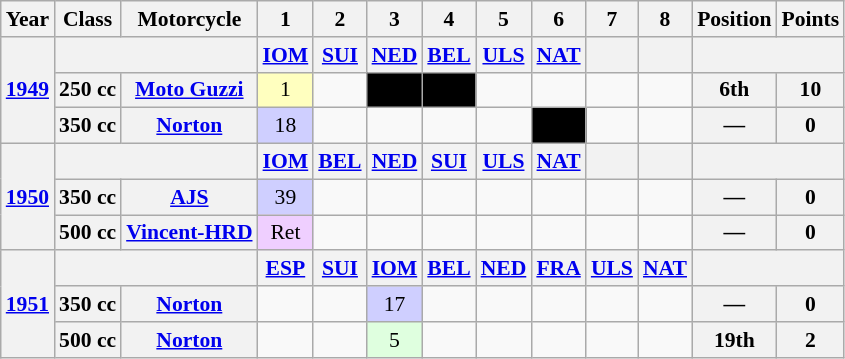<table class="wikitable" style="text-align:center; font-size:90%">
<tr>
<th>Year</th>
<th>Class</th>
<th>Motorcycle</th>
<th>1</th>
<th>2</th>
<th>3</th>
<th>4</th>
<th>5</th>
<th>6</th>
<th>7</th>
<th>8</th>
<th>Position</th>
<th>Points</th>
</tr>
<tr>
<th rowspan=3><a href='#'>1949</a></th>
<th colspan=2></th>
<th><a href='#'>IOM</a></th>
<th><a href='#'>SUI</a></th>
<th><a href='#'>NED</a></th>
<th><a href='#'>BEL</a></th>
<th><a href='#'>ULS</a></th>
<th><a href='#'>NAT</a></th>
<th></th>
<th></th>
<th colspan=2></th>
</tr>
<tr>
<th>250 cc</th>
<th><a href='#'>Moto Guzzi</a></th>
<td style="background:#ffffbf;">1</td>
<td></td>
<td style="background:#000000;"></td>
<td style="background:#000000;"></td>
<td></td>
<td></td>
<td></td>
<td></td>
<th>6th</th>
<th>10</th>
</tr>
<tr>
<th>350 cc</th>
<th><a href='#'>Norton</a></th>
<td style="background:#cfcfff;">18</td>
<td></td>
<td></td>
<td></td>
<td></td>
<td style="background:#000000;"></td>
<td></td>
<td></td>
<th>—</th>
<th>0</th>
</tr>
<tr>
<th rowspan=3><a href='#'>1950</a></th>
<th colspan=2></th>
<th><a href='#'>IOM</a></th>
<th><a href='#'>BEL</a></th>
<th><a href='#'>NED</a></th>
<th><a href='#'>SUI</a></th>
<th><a href='#'>ULS</a></th>
<th><a href='#'>NAT</a></th>
<th></th>
<th></th>
<th colspan=2></th>
</tr>
<tr>
<th>350 cc</th>
<th><a href='#'>AJS</a></th>
<td style="background:#cfcfff;">39</td>
<td></td>
<td></td>
<td></td>
<td></td>
<td></td>
<td></td>
<td></td>
<th>—</th>
<th>0</th>
</tr>
<tr>
<th>500 cc</th>
<th><a href='#'>Vincent-HRD</a></th>
<td style="background:#efcfff;">Ret</td>
<td></td>
<td></td>
<td></td>
<td></td>
<td></td>
<td></td>
<td></td>
<th>—</th>
<th>0</th>
</tr>
<tr>
<th rowspan=3><a href='#'>1951</a></th>
<th colspan=2></th>
<th><a href='#'>ESP</a></th>
<th><a href='#'>SUI</a></th>
<th><a href='#'>IOM</a></th>
<th><a href='#'>BEL</a></th>
<th><a href='#'>NED</a></th>
<th><a href='#'>FRA</a></th>
<th><a href='#'>ULS</a></th>
<th><a href='#'>NAT</a></th>
<th colspan=2></th>
</tr>
<tr>
<th>350 cc</th>
<th><a href='#'>Norton</a></th>
<td></td>
<td></td>
<td style="background:#cfcfff;">17</td>
<td></td>
<td></td>
<td></td>
<td></td>
<td></td>
<th>—</th>
<th>0</th>
</tr>
<tr>
<th>500 cc</th>
<th><a href='#'>Norton</a></th>
<td></td>
<td></td>
<td style="background:#dfffdf;">5</td>
<td></td>
<td></td>
<td></td>
<td></td>
<td></td>
<th>19th</th>
<th>2</th>
</tr>
</table>
